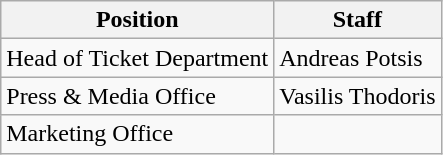<table class="wikitable">
<tr>
<th><strong>Position</strong></th>
<th><strong>Staff</strong></th>
</tr>
<tr>
<td>Head of Ticket Department</td>
<td>Andreas Potsis</td>
</tr>
<tr>
<td>Press & Media Office</td>
<td>Vasilis Thodoris</td>
</tr>
<tr>
<td>Marketing Office</td>
<td></td>
</tr>
</table>
